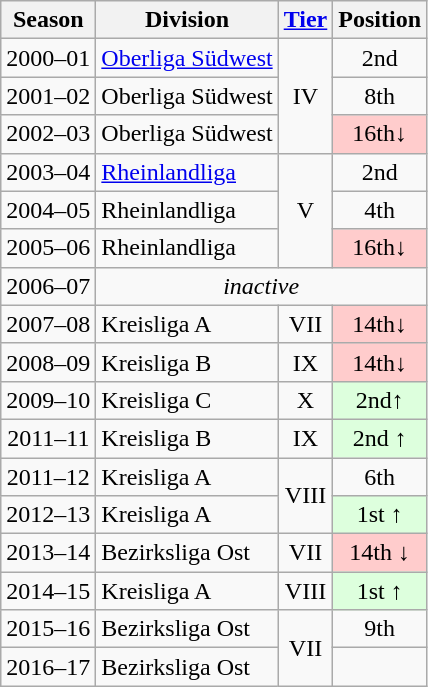<table class="wikitable">
<tr>
<th>Season</th>
<th>Division</th>
<th><a href='#'>Tier</a></th>
<th>Position</th>
</tr>
<tr align="center">
<td>2000–01</td>
<td align="left"><a href='#'>Oberliga Südwest</a></td>
<td rowspan=3>IV</td>
<td>2nd</td>
</tr>
<tr align="center">
<td>2001–02</td>
<td align="left">Oberliga Südwest</td>
<td>8th</td>
</tr>
<tr align="center">
<td>2002–03</td>
<td align="left">Oberliga Südwest</td>
<td style="background:#ffcccc">16th↓</td>
</tr>
<tr align="center">
<td>2003–04</td>
<td align="left"><a href='#'>Rheinlandliga</a></td>
<td rowspan=3>V</td>
<td>2nd</td>
</tr>
<tr align="center">
<td>2004–05</td>
<td align="left">Rheinlandliga</td>
<td>4th</td>
</tr>
<tr align="center">
<td>2005–06</td>
<td align="left">Rheinlandliga</td>
<td style="background:#ffcccc">16th↓</td>
</tr>
<tr align="center">
<td>2006–07</td>
<td colspan=3><em>inactive</em></td>
</tr>
<tr align="center">
<td>2007–08</td>
<td align="left">Kreisliga A</td>
<td>VII</td>
<td style="background:#ffcccc">14th↓</td>
</tr>
<tr align="center">
<td>2008–09</td>
<td align="left">Kreisliga B</td>
<td>IX</td>
<td style="background:#ffcccc">14th↓</td>
</tr>
<tr align="center">
<td>2009–10</td>
<td align="left">Kreisliga C</td>
<td>X</td>
<td style="background:#ddffdd">2nd↑</td>
</tr>
<tr align="center">
<td>2011–11</td>
<td align="left">Kreisliga B</td>
<td>IX</td>
<td style="background:#ddffdd">2nd ↑</td>
</tr>
<tr align="center">
<td>2011–12</td>
<td align="left">Kreisliga A</td>
<td rowspan=2>VIII</td>
<td>6th</td>
</tr>
<tr align="center">
<td>2012–13</td>
<td align="left">Kreisliga A</td>
<td style="background:#ddffdd">1st ↑</td>
</tr>
<tr align="center">
<td>2013–14</td>
<td align="left">Bezirksliga Ost</td>
<td>VII</td>
<td style="background:#ffcccc">14th ↓</td>
</tr>
<tr align="center">
<td>2014–15</td>
<td align="left">Kreisliga A</td>
<td>VIII</td>
<td style="background:#ddffdd">1st ↑</td>
</tr>
<tr align="center">
<td>2015–16</td>
<td align="left">Bezirksliga Ost</td>
<td rowspan=2>VII</td>
<td>9th</td>
</tr>
<tr align="center">
<td>2016–17</td>
<td align="left">Bezirksliga Ost</td>
<td></td>
</tr>
</table>
